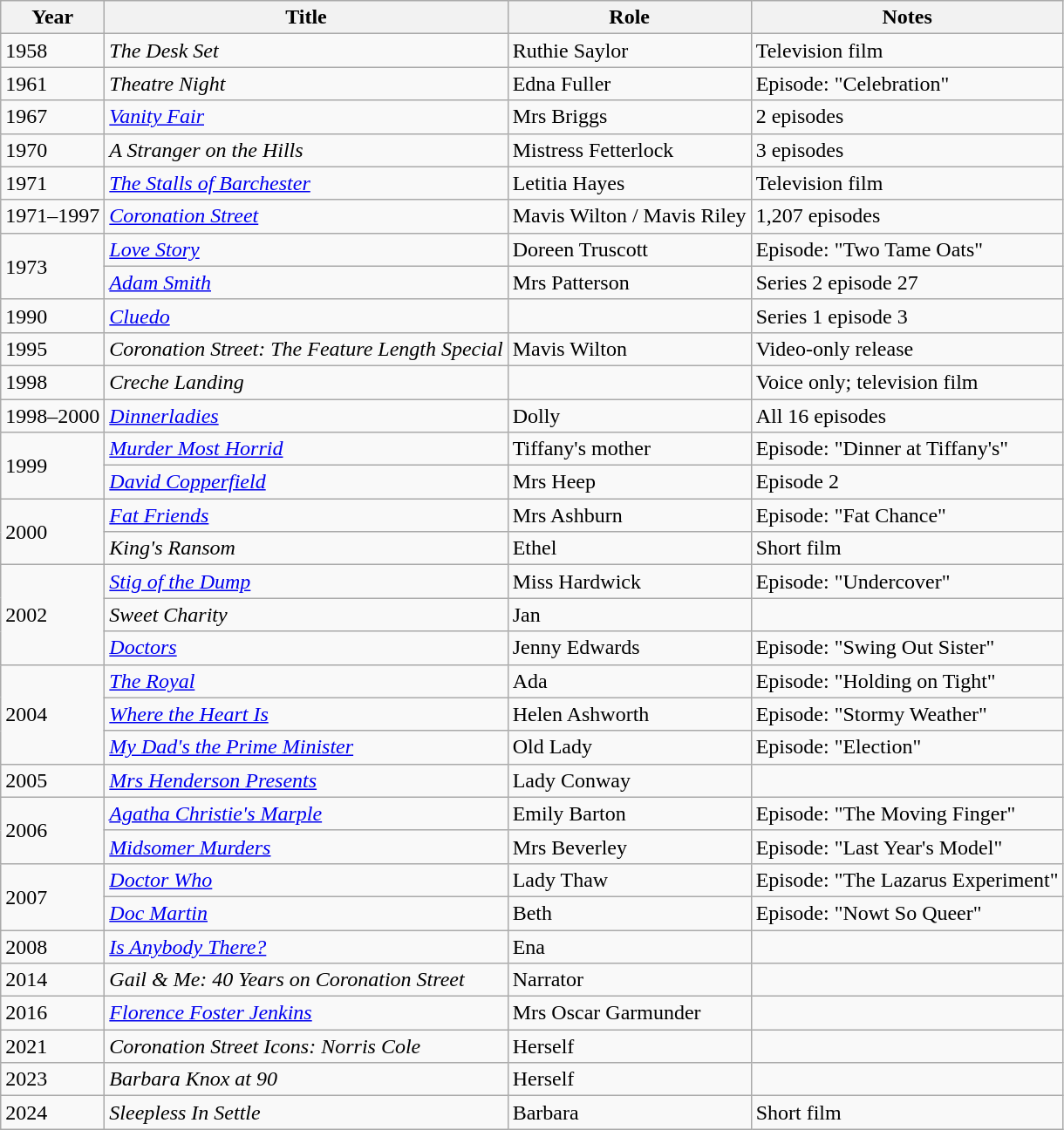<table class="wikitable">
<tr>
<th>Year</th>
<th>Title</th>
<th>Role</th>
<th>Notes</th>
</tr>
<tr>
<td>1958</td>
<td><em>The Desk Set</em></td>
<td>Ruthie Saylor</td>
<td>Television film</td>
</tr>
<tr>
<td>1961</td>
<td><em>Theatre Night</em></td>
<td>Edna Fuller</td>
<td>Episode: "Celebration"</td>
</tr>
<tr>
<td>1967</td>
<td><em><a href='#'>Vanity Fair</a></em></td>
<td>Mrs Briggs</td>
<td>2 episodes</td>
</tr>
<tr>
<td>1970</td>
<td><em>A Stranger on the Hills</em></td>
<td>Mistress Fetterlock</td>
<td>3 episodes</td>
</tr>
<tr>
<td>1971</td>
<td><em><a href='#'>The Stalls of Barchester</a></em></td>
<td>Letitia Hayes</td>
<td>Television film</td>
</tr>
<tr>
<td>1971–1997</td>
<td><em><a href='#'>Coronation Street</a></em></td>
<td>Mavis Wilton / Mavis Riley</td>
<td>1,207 episodes</td>
</tr>
<tr>
<td rowspan="2">1973</td>
<td><em><a href='#'>Love Story</a></em></td>
<td>Doreen Truscott</td>
<td>Episode: "Two Tame Oats"</td>
</tr>
<tr>
<td><em><a href='#'>Adam Smith</a></em></td>
<td>Mrs Patterson</td>
<td>Series 2 episode 27</td>
</tr>
<tr>
<td>1990</td>
<td><em><a href='#'>Cluedo</a></em></td>
<td></td>
<td>Series 1 episode 3</td>
</tr>
<tr>
<td>1995</td>
<td><em>Coronation Street: The Feature Length Special</em></td>
<td>Mavis Wilton</td>
<td>Video-only release</td>
</tr>
<tr>
<td>1998</td>
<td><em>Creche Landing</em></td>
<td></td>
<td>Voice only; television film</td>
</tr>
<tr>
<td>1998–2000</td>
<td><em><a href='#'>Dinnerladies</a></em></td>
<td>Dolly</td>
<td>All 16 episodes</td>
</tr>
<tr>
<td rowspan="2">1999</td>
<td><em><a href='#'>Murder Most Horrid</a></em></td>
<td>Tiffany's mother</td>
<td>Episode: "Dinner at Tiffany's"</td>
</tr>
<tr>
<td><em><a href='#'>David Copperfield</a></em></td>
<td>Mrs Heep</td>
<td>Episode 2</td>
</tr>
<tr>
<td rowspan="2">2000</td>
<td><em><a href='#'>Fat Friends</a></em></td>
<td>Mrs Ashburn</td>
<td>Episode: "Fat Chance"</td>
</tr>
<tr>
<td><em>King's Ransom</em></td>
<td>Ethel</td>
<td>Short film</td>
</tr>
<tr>
<td rowspan="3">2002</td>
<td><em><a href='#'>Stig of the Dump</a></em></td>
<td>Miss Hardwick</td>
<td>Episode: "Undercover"</td>
</tr>
<tr>
<td><em>Sweet Charity</em></td>
<td>Jan</td>
<td></td>
</tr>
<tr>
<td><em><a href='#'>Doctors</a></em></td>
<td>Jenny Edwards</td>
<td>Episode: "Swing Out Sister"</td>
</tr>
<tr>
<td rowspan="3">2004</td>
<td><em><a href='#'>The Royal</a></em></td>
<td>Ada</td>
<td>Episode: "Holding on Tight"</td>
</tr>
<tr>
<td><em><a href='#'>Where the Heart Is</a></em></td>
<td>Helen Ashworth</td>
<td>Episode: "Stormy Weather"</td>
</tr>
<tr>
<td><em><a href='#'>My Dad's the Prime Minister</a></em></td>
<td>Old Lady</td>
<td>Episode: "Election"</td>
</tr>
<tr>
<td>2005</td>
<td><em><a href='#'>Mrs Henderson Presents</a></em></td>
<td>Lady Conway</td>
<td></td>
</tr>
<tr>
<td rowspan="2">2006</td>
<td><em><a href='#'>Agatha Christie's Marple</a></em></td>
<td>Emily Barton</td>
<td>Episode: "The Moving Finger"</td>
</tr>
<tr>
<td><em><a href='#'>Midsomer Murders</a></em></td>
<td>Mrs Beverley</td>
<td>Episode: "Last Year's Model"</td>
</tr>
<tr>
<td rowspan="2">2007</td>
<td><em><a href='#'>Doctor Who</a></em></td>
<td>Lady Thaw</td>
<td>Episode: "The Lazarus Experiment"</td>
</tr>
<tr>
<td><em><a href='#'>Doc Martin</a></em></td>
<td>Beth</td>
<td>Episode: "Nowt So Queer"</td>
</tr>
<tr>
<td>2008</td>
<td><em><a href='#'>Is Anybody There?</a></em></td>
<td>Ena</td>
<td></td>
</tr>
<tr>
<td>2014</td>
<td><em>Gail & Me: 40 Years on Coronation Street</em></td>
<td>Narrator</td>
<td></td>
</tr>
<tr>
<td>2016</td>
<td><em><a href='#'>Florence Foster Jenkins</a></em></td>
<td>Mrs Oscar Garmunder</td>
<td></td>
</tr>
<tr>
<td>2021</td>
<td><em>Coronation Street Icons: Norris Cole</em></td>
<td>Herself</td>
<td></td>
</tr>
<tr>
<td>2023</td>
<td><em>Barbara Knox at 90</em></td>
<td>Herself</td>
<td></td>
</tr>
<tr>
<td>2024</td>
<td><em>Sleepless In Settle</em></td>
<td>Barbara</td>
<td>Short film</td>
</tr>
</table>
